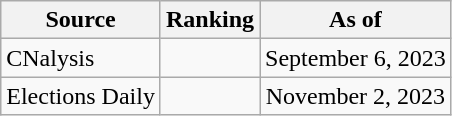<table class="wikitable" style="text-align:center">
<tr>
<th>Source</th>
<th>Ranking</th>
<th>As of</th>
</tr>
<tr>
<td align=left>CNalysis</td>
<td></td>
<td>September 6, 2023</td>
</tr>
<tr>
<td align=left>Elections Daily</td>
<td></td>
<td>November 2, 2023</td>
</tr>
</table>
